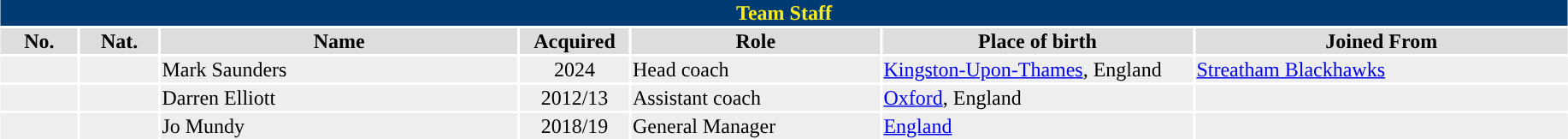<table class="toccolours"  style="width:97%; clear:both; margin:1.5em auto; text-align:center;">
<tr>
<th colspan="11" style="background:#003b73; color:#fdeb1b;”">Team Staff</th>
</tr>
<tr style="background:#ddd;">
<th width=5%>No.</th>
<th width=5%>Nat.</th>
<th !width=22%>Name</th>
<th width=7%>Acquired</th>
<th width=16%>Role</th>
<th width=20%>Place of birth</th>
<th width=24%>Joined From</th>
</tr>
<tr style="background:#eee;">
<td></td>
<td></td>
<td align=left>Mark Saunders</td>
<td>2024</td>
<td align=left>Head coach</td>
<td align=left><a href='#'>Kingston-Upon-Thames</a>, England</td>
<td align=left><a href='#'>Streatham Blackhawks</a></td>
</tr>
<tr style="background:#eee;">
<td></td>
<td></td>
<td align=left>Darren Elliott</td>
<td>2012/13</td>
<td align=left>Assistant coach</td>
<td align=left><a href='#'>Oxford</a>, England</td>
<td align=left></td>
</tr>
<tr style="background:#eee;">
<td></td>
<td></td>
<td align=left>Jo Mundy</td>
<td>2018/19</td>
<td align=left>General Manager</td>
<td align=left><a href='#'>England</a></td>
<td align=left></td>
</tr>
</table>
